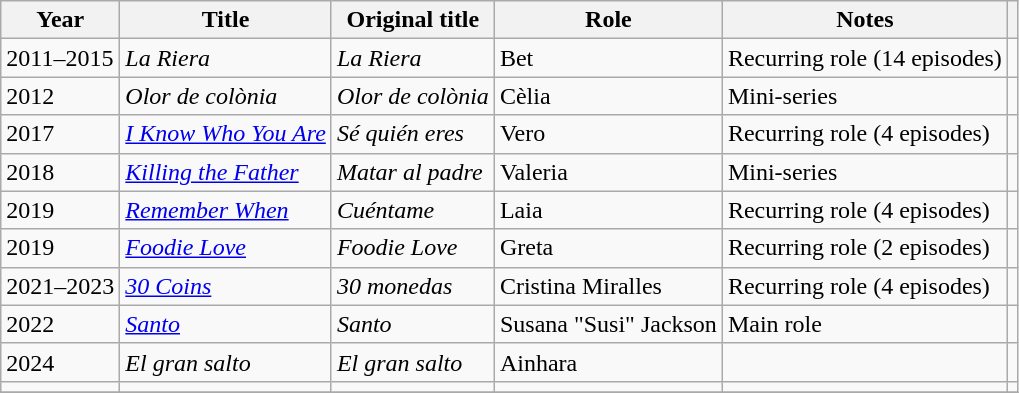<table class="wikitable sortable">
<tr>
<th>Year</th>
<th>Title</th>
<th>Original title</th>
<th>Role</th>
<th>Notes</th>
<th class="unsortable"></th>
</tr>
<tr>
<td>2011–2015</td>
<td><em>La Riera</em></td>
<td><em>La Riera</em></td>
<td>Bet</td>
<td>Recurring role (14 episodes)</td>
<td></td>
</tr>
<tr>
<td>2012</td>
<td><em>Olor de colònia</em></td>
<td><em>Olor de colònia</em></td>
<td>Cèlia</td>
<td>Mini-series</td>
<td></td>
</tr>
<tr>
<td>2017</td>
<td><em><a href='#'>I Know Who You Are</a></em></td>
<td><em>Sé quién eres</em></td>
<td>Vero</td>
<td>Recurring role (4 episodes)</td>
<td></td>
</tr>
<tr>
<td>2018</td>
<td><em><a href='#'>Killing the Father</a></em></td>
<td><em>Matar al padre</em></td>
<td>Valeria</td>
<td>Mini-series</td>
<td></td>
</tr>
<tr>
<td>2019</td>
<td><em><a href='#'>Remember When</a></em></td>
<td><em>Cuéntame</em></td>
<td>Laia</td>
<td>Recurring role (4 episodes)</td>
<td></td>
</tr>
<tr>
<td>2019</td>
<td><em><a href='#'>Foodie Love</a></em></td>
<td><em>Foodie Love</em></td>
<td>Greta</td>
<td>Recurring role (2 episodes)</td>
<td></td>
</tr>
<tr>
<td>2021–2023</td>
<td><em><a href='#'>30 Coins</a></em></td>
<td><em>30 monedas</em></td>
<td>Cristina Miralles</td>
<td>Recurring role (4 episodes)</td>
<td></td>
</tr>
<tr>
<td>2022</td>
<td><em><a href='#'>Santo</a></em></td>
<td><em>Santo</em></td>
<td>Susana "Susi" Jackson</td>
<td>Main role</td>
<td></td>
</tr>
<tr>
<td>2024</td>
<td><em>El gran salto</em></td>
<td><em>El gran salto</em></td>
<td>Ainhara</td>
<td></td>
<td></td>
</tr>
<tr>
<td></td>
<td></td>
<td></td>
<td></td>
<td></td>
<td></td>
</tr>
<tr>
</tr>
</table>
